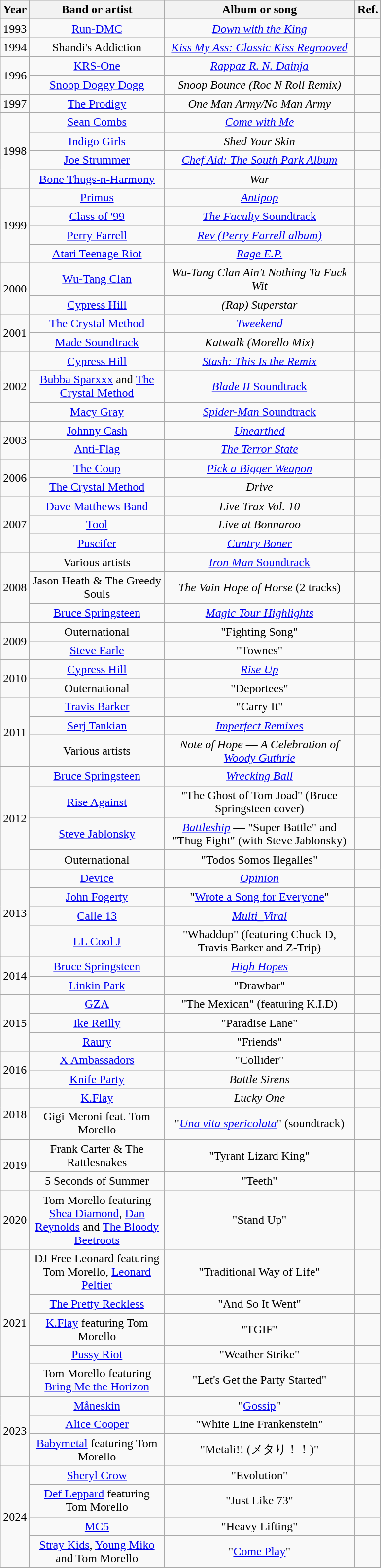<table class="wikitable plainrowheaders" style="text-align:center;">
<tr>
<th>Year</th>
<th width="175">Band or artist</th>
<th width="250">Album or song</th>
<th>Ref.</th>
</tr>
<tr>
<td align="center" rowspan="1">1993</td>
<td><a href='#'>Run-DMC</a></td>
<td><em><a href='#'>Down with the King</a></em></td>
<td align="center"></td>
</tr>
<tr>
<td align="center" rowspan="1">1994</td>
<td>Shandi's Addiction</td>
<td><em><a href='#'>Kiss My Ass: Classic Kiss Regrooved</a></em></td>
<td align="center"></td>
</tr>
<tr>
<td align="center" rowspan="2">1996</td>
<td><a href='#'>KRS-One</a></td>
<td><em><a href='#'>Rappaz R. N. Dainja</a></em></td>
<td align="center"></td>
</tr>
<tr>
<td><a href='#'>Snoop Doggy Dogg</a></td>
<td><em>Snoop Bounce (Roc N Roll Remix)</em></td>
<td align="center"></td>
</tr>
<tr>
<td align="center" rowspan="1">1997</td>
<td><a href='#'>The Prodigy</a></td>
<td><em>One Man Army/No Man Army</em></td>
<td align="center"></td>
</tr>
<tr>
<td align="center" rowspan="4">1998</td>
<td><a href='#'>Sean Combs</a></td>
<td><em><a href='#'>Come with Me</a></em></td>
<td align="center"></td>
</tr>
<tr>
<td><a href='#'>Indigo Girls</a></td>
<td><em>Shed Your Skin</em></td>
<td align="center"></td>
</tr>
<tr>
<td><a href='#'>Joe Strummer</a></td>
<td><em><a href='#'>Chef Aid: The South Park Album</a></em></td>
<td align="center"></td>
</tr>
<tr>
<td><a href='#'>Bone Thugs-n-Harmony</a></td>
<td><em>War</em></td>
<td align="center"></td>
</tr>
<tr>
<td align="center" rowspan="4">1999</td>
<td><a href='#'>Primus</a></td>
<td><em><a href='#'>Antipop</a></em></td>
<td align="center"></td>
</tr>
<tr>
<td><a href='#'>Class of '99</a></td>
<td><a href='#'><em>The Faculty</em> Soundtrack</a></td>
<td align="center"></td>
</tr>
<tr>
<td><a href='#'>Perry Farrell</a></td>
<td><em><a href='#'>Rev (Perry Farrell album)</a></em></td>
<td align="center"></td>
</tr>
<tr>
<td><a href='#'>Atari Teenage Riot</a></td>
<td><em><a href='#'>Rage E.P.</a></em></td>
<td align="center"></td>
</tr>
<tr>
<td align="center" rowspan="2">2000</td>
<td><a href='#'>Wu-Tang Clan</a></td>
<td><em>Wu-Tang Clan Ain't Nothing Ta Fuck Wit</em></td>
<td align="center"></td>
</tr>
<tr>
<td><a href='#'>Cypress Hill</a></td>
<td><em>(Rap) Superstar</em></td>
<td align="center"></td>
</tr>
<tr>
<td align="center" rowspan="2">2001</td>
<td><a href='#'>The Crystal Method</a></td>
<td><em><a href='#'>Tweekend</a></em></td>
<td align="center"></td>
</tr>
<tr>
<td><a href='#'>Made Soundtrack</a></td>
<td><em>Katwalk (Morello Mix)</em></td>
<td align="center"></td>
</tr>
<tr>
<td align="center" rowspan="3">2002</td>
<td><a href='#'>Cypress Hill</a></td>
<td><em><a href='#'>Stash: This Is the Remix</a></em></td>
<td align="center"></td>
</tr>
<tr>
<td><a href='#'>Bubba Sparxxx</a> and <a href='#'>The Crystal Method</a></td>
<td><a href='#'><em>Blade II</em> Soundtrack</a></td>
<td></td>
</tr>
<tr>
<td><a href='#'>Macy Gray</a></td>
<td><a href='#'><em>Spider-Man</em> Soundtrack</a></td>
<td align="center"></td>
</tr>
<tr>
<td align="center" rowspan="2">2003</td>
<td><a href='#'>Johnny Cash</a></td>
<td><em><a href='#'>Unearthed</a></em></td>
<td align="center"></td>
</tr>
<tr>
<td><a href='#'>Anti-Flag</a></td>
<td><em><a href='#'>The Terror State</a></em></td>
<td align="center"></td>
</tr>
<tr>
<td align="center" rowspan="2">2006</td>
<td><a href='#'>The Coup</a></td>
<td><em><a href='#'>Pick a Bigger Weapon</a></em></td>
<td align="center"></td>
</tr>
<tr>
<td><a href='#'>The Crystal Method</a></td>
<td><em>Drive</em></td>
<td align="center"></td>
</tr>
<tr>
<td align="center" rowspan="3">2007</td>
<td><a href='#'>Dave Matthews Band</a></td>
<td><em>Live Trax Vol. 10</em></td>
<td align="center"></td>
</tr>
<tr>
<td><a href='#'>Tool</a></td>
<td><em>Live at Bonnaroo </em></td>
<td align="center"></td>
</tr>
<tr>
<td><a href='#'>Puscifer</a></td>
<td><em><a href='#'>Cuntry Boner</a></em></td>
<td align="center"></td>
</tr>
<tr>
<td align="center" rowspan="3">2008</td>
<td>Various artists</td>
<td><a href='#'><em>Iron Man</em> Soundtrack</a></td>
<td align="center"></td>
</tr>
<tr>
<td>Jason Heath & The Greedy Souls</td>
<td><em>The Vain Hope of Horse</em> (2 tracks)</td>
<td align="center"> </td>
</tr>
<tr>
<td><a href='#'>Bruce Springsteen</a></td>
<td><em><a href='#'>Magic Tour Highlights</a></em></td>
<td align="center"></td>
</tr>
<tr>
<td align="center" rowspan="2">2009</td>
<td>Outernational</td>
<td>"Fighting Song"</td>
<td></td>
</tr>
<tr>
<td><a href='#'>Steve Earle</a></td>
<td>"Townes"</td>
<td></td>
</tr>
<tr>
<td align="center" rowspan="2">2010</td>
<td><a href='#'>Cypress Hill</a></td>
<td><em><a href='#'>Rise Up</a></em></td>
<td></td>
</tr>
<tr>
<td>Outernational</td>
<td>"Deportees"</td>
<td></td>
</tr>
<tr>
<td align="center" rowspan="3">2011</td>
<td><a href='#'>Travis Barker</a></td>
<td>"Carry It"</td>
<td></td>
</tr>
<tr>
<td><a href='#'>Serj Tankian</a></td>
<td><em><a href='#'>Imperfect Remixes</a></em></td>
<td></td>
</tr>
<tr>
<td>Various artists</td>
<td><em>Note of Hope ― A Celebration of <a href='#'>Woody Guthrie</a></em></td>
<td></td>
</tr>
<tr>
<td align="center" rowspan="4">2012</td>
<td><a href='#'>Bruce Springsteen</a></td>
<td><em><a href='#'>Wrecking Ball</a></em></td>
<td></td>
</tr>
<tr>
<td><a href='#'>Rise Against</a></td>
<td>"The Ghost of Tom Joad" (Bruce Springsteen cover)</td>
<td></td>
</tr>
<tr>
<td><a href='#'>Steve Jablonsky</a></td>
<td><em><a href='#'>Battleship</a></em> ― "Super Battle" and "Thug Fight" (with Steve Jablonsky)</td>
<td></td>
</tr>
<tr>
<td>Outernational</td>
<td>"Todos Somos Ilegalles"</td>
<td></td>
</tr>
<tr>
<td align="center" rowspan="4">2013</td>
<td><a href='#'>Device</a></td>
<td><em><a href='#'>Opinion</a></em></td>
<td></td>
</tr>
<tr>
<td><a href='#'>John Fogerty</a></td>
<td>"<a href='#'>Wrote a Song for Everyone</a>"</td>
<td></td>
</tr>
<tr>
<td><a href='#'>Calle 13</a></td>
<td><em><a href='#'>Multi_Viral</a></em></td>
<td></td>
</tr>
<tr>
<td><a href='#'>LL Cool J</a></td>
<td>"Whaddup" (featuring Chuck D, Travis Barker and Z-Trip)</td>
<td></td>
</tr>
<tr>
<td align="center" rowspan="2">2014</td>
<td><a href='#'>Bruce Springsteen</a></td>
<td><em><a href='#'>High Hopes</a></em></td>
<td></td>
</tr>
<tr>
<td><a href='#'>Linkin Park</a></td>
<td>"Drawbar"</td>
<td></td>
</tr>
<tr>
<td align="center" rowspan="3">2015</td>
<td><a href='#'>GZA</a></td>
<td>"The Mexican" (featuring K.I.D)</td>
<td></td>
</tr>
<tr>
<td><a href='#'>Ike Reilly</a></td>
<td>"Paradise Lane"</td>
<td></td>
</tr>
<tr>
<td><a href='#'>Raury</a></td>
<td>"Friends"</td>
<td></td>
</tr>
<tr>
<td align="center" rowspan="2">2016</td>
<td><a href='#'>X Ambassadors</a></td>
<td>"Collider"</td>
<td align="center"></td>
</tr>
<tr>
<td><a href='#'>Knife Party</a></td>
<td><em>Battle Sirens</em></td>
<td></td>
</tr>
<tr>
<td rowspan="2">2018</td>
<td><a href='#'>K.Flay</a></td>
<td><em>Lucky One</em></td>
<td></td>
</tr>
<tr>
<td>Gigi Meroni feat. Tom Morello</td>
<td>"<a href='#'><em>Una vita spericolata</em></a>" (soundtrack)</td>
<td align="center"></td>
</tr>
<tr>
<td rowspan="2">2019</td>
<td>Frank Carter & The Rattlesnakes</td>
<td>"Tyrant Lizard King"</td>
<td></td>
</tr>
<tr>
<td>5 Seconds of Summer</td>
<td>"Teeth"</td>
<td align="center"></td>
</tr>
<tr>
<td>2020</td>
<td>Tom Morello featuring <a href='#'>Shea Diamond</a>, <a href='#'>Dan Reynolds</a> and <a href='#'>The Bloody Beetroots</a></td>
<td>"Stand Up"</td>
<td align="center"></td>
</tr>
<tr>
<td align="center" rowspan="5">2021</td>
<td>DJ Free Leonard featuring Tom Morello, <a href='#'>Leonard Peltier</a></td>
<td>"Traditional Way of Life"</td>
<td align="center"></td>
</tr>
<tr>
<td><a href='#'>The Pretty Reckless</a></td>
<td>"And So It Went"</td>
<td></td>
</tr>
<tr>
<td><a href='#'>K.Flay</a> featuring Tom Morello</td>
<td>"TGIF"</td>
<td></td>
</tr>
<tr>
<td><a href='#'>Pussy Riot</a></td>
<td>"Weather Strike"</td>
<td align="center"></td>
</tr>
<tr>
<td>Tom Morello featuring <a href='#'>Bring Me the Horizon</a></td>
<td>"Let's Get the Party Started"</td>
<td></td>
</tr>
<tr>
<td align="center" rowspan="3">2023</td>
<td><a href='#'>Måneskin</a></td>
<td>"<a href='#'>Gossip</a>"</td>
<td></td>
</tr>
<tr>
<td><a href='#'>Alice Cooper</a></td>
<td>"White Line Frankenstein"</td>
<td></td>
</tr>
<tr>
<td><a href='#'>Babymetal</a> featuring Tom Morello</td>
<td>"Metali!! (メタり！！)"</td>
<td></td>
</tr>
<tr>
<td align="center" rowspan="4">2024</td>
<td><a href='#'>Sheryl Crow</a></td>
<td>"Evolution"</td>
<td></td>
</tr>
<tr>
<td><a href='#'>Def Leppard</a> featuring Tom Morello</td>
<td>"Just Like 73"</td>
<td></td>
</tr>
<tr>
<td><a href='#'>MC5</a></td>
<td>"Heavy Lifting"</td>
<td></td>
</tr>
<tr>
<td><a href='#'>Stray Kids</a>, <a href='#'>Young Miko</a> and Tom Morello</td>
<td>"<a href='#'>Come Play</a>"</td>
<td></td>
</tr>
</table>
